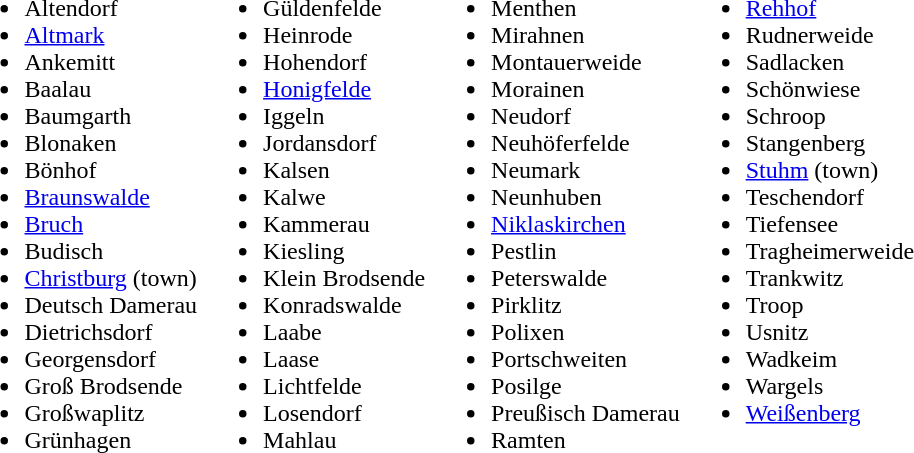<table>
<tr>
<td valign="top"><br><ul><li>Altendorf</li><li><a href='#'>Altmark</a></li><li>Ankemitt</li><li>Baalau</li><li>Baumgarth</li><li>Blonaken</li><li>Bönhof</li><li><a href='#'>Braunswalde</a></li><li><a href='#'>Bruch</a></li><li>Budisch</li><li><a href='#'>Christburg</a> (town)</li><li>Deutsch Damerau</li><li>Dietrichsdorf</li><li>Georgensdorf</li><li>Groß Brodsende</li><li>Großwaplitz</li><li>Grünhagen</li></ul></td>
<td valign="top"><br><ul><li>Güldenfelde</li><li>Heinrode</li><li>Hohendorf</li><li><a href='#'>Honigfelde</a></li><li>Iggeln</li><li>Jordansdorf</li><li>Kalsen</li><li>Kalwe</li><li>Kammerau</li><li>Kiesling</li><li>Klein Brodsende</li><li>Konradswalde</li><li>Laabe</li><li>Laase</li><li>Lichtfelde</li><li>Losendorf</li><li>Mahlau</li></ul></td>
<td valign="top"><br><ul><li>Menthen</li><li>Mirahnen</li><li>Montauerweide</li><li>Morainen</li><li>Neudorf</li><li>Neuhöferfelde</li><li>Neumark</li><li>Neunhuben</li><li><a href='#'>Niklaskirchen</a></li><li>Pestlin</li><li>Peterswalde</li><li>Pirklitz</li><li>Polixen</li><li>Portschweiten</li><li>Posilge</li><li>Preußisch Damerau</li><li>Ramten</li></ul></td>
<td valign="top"><br><ul><li><a href='#'>Rehhof</a></li><li>Rudnerweide</li><li>Sadlacken</li><li>Schönwiese</li><li>Schroop</li><li>Stangenberg</li><li><a href='#'>Stuhm</a> (town)</li><li>Teschendorf</li><li>Tiefensee</li><li>Tragheimerweide</li><li>Trankwitz</li><li>Troop</li><li>Usnitz</li><li>Wadkeim</li><li>Wargels</li><li><a href='#'>Weißenberg</a></li></ul></td>
</tr>
</table>
